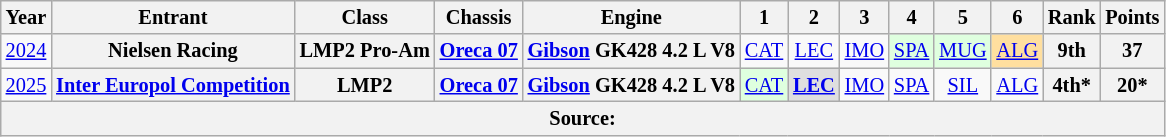<table class="wikitable" style="text-align:center; font-size:85%">
<tr>
<th>Year</th>
<th>Entrant</th>
<th>Class</th>
<th>Chassis</th>
<th>Engine</th>
<th>1</th>
<th>2</th>
<th>3</th>
<th>4</th>
<th>5</th>
<th>6</th>
<th>Rank</th>
<th>Points</th>
</tr>
<tr>
<td><a href='#'>2024</a></td>
<th nowrap>Nielsen Racing</th>
<th nowrap>LMP2 Pro-Am</th>
<th nowrap><a href='#'>Oreca 07</a></th>
<th nowrap><a href='#'>Gibson</a> GK428 4.2 L V8</th>
<td><a href='#'>CAT</a></td>
<td><a href='#'>LEC</a></td>
<td><a href='#'>IMO</a></td>
<td style="background:#DFFFDF;"><a href='#'>SPA</a><br></td>
<td style="background:#DFFFDF;"><a href='#'>MUG</a><br></td>
<td style="background:#FFDF9F;"><a href='#'>ALG</a><br></td>
<th>9th</th>
<th>37</th>
</tr>
<tr>
<td><a href='#'>2025</a></td>
<th><a href='#'>Inter Europol Competition</a></th>
<th>LMP2</th>
<th><a href='#'>Oreca 07</a></th>
<th><a href='#'>Gibson</a> GK428 4.2 L V8</th>
<td style="background:#DFFFDF;"><a href='#'>CAT</a><br></td>
<td style="background:#DFDFDF;"><strong><a href='#'>LEC</a></strong><br></td>
<td style="background:#;"><a href='#'>IMO</a><br></td>
<td style="background:#;"><a href='#'>SPA</a><br></td>
<td style="background:#;"><a href='#'>SIL</a><br></td>
<td style="background:#;"><a href='#'>ALG</a><br></td>
<th>4th*</th>
<th>20*</th>
</tr>
<tr>
<th colspan="13">Source:</th>
</tr>
</table>
